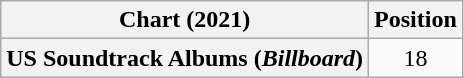<table class="wikitable plainrowheaders" style="text-align:center">
<tr>
<th scope="col">Chart (2021)</th>
<th scope="col">Position</th>
</tr>
<tr>
<th scope="row">US Soundtrack Albums (<em>Billboard</em>)</th>
<td>18</td>
</tr>
</table>
